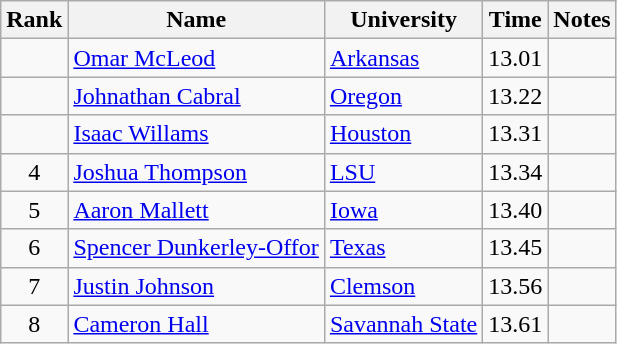<table class="wikitable sortable" style="text-align:center">
<tr>
<th>Rank</th>
<th>Name</th>
<th>University</th>
<th>Time</th>
<th>Notes</th>
</tr>
<tr>
<td></td>
<td align=left><a href='#'>Omar McLeod</a> </td>
<td align=left><a href='#'>Arkansas</a></td>
<td>13.01</td>
<td></td>
</tr>
<tr>
<td></td>
<td align=left><a href='#'>Johnathan Cabral</a> </td>
<td align=left><a href='#'>Oregon</a></td>
<td>13.22</td>
<td></td>
</tr>
<tr>
<td></td>
<td align=left><a href='#'>Isaac Willams</a></td>
<td align="left"><a href='#'>Houston</a></td>
<td>13.31</td>
<td></td>
</tr>
<tr>
<td>4</td>
<td align=left><a href='#'>Joshua Thompson</a></td>
<td align="left"><a href='#'>LSU</a></td>
<td>13.34</td>
<td></td>
</tr>
<tr>
<td>5</td>
<td align=left><a href='#'>Aaron Mallett</a></td>
<td align="left"><a href='#'>Iowa</a></td>
<td>13.40</td>
<td></td>
</tr>
<tr>
<td>6</td>
<td align=left><a href='#'>Spencer Dunkerley-Offor</a></td>
<td align="left"><a href='#'>Texas</a></td>
<td>13.45</td>
<td></td>
</tr>
<tr>
<td>7</td>
<td align=left><a href='#'>Justin Johnson</a></td>
<td align="left"><a href='#'>Clemson</a></td>
<td>13.56</td>
<td></td>
</tr>
<tr>
<td>8</td>
<td align=left><a href='#'>Cameron Hall</a></td>
<td align="left"><a href='#'>Savannah State</a></td>
<td>13.61</td>
<td></td>
</tr>
</table>
